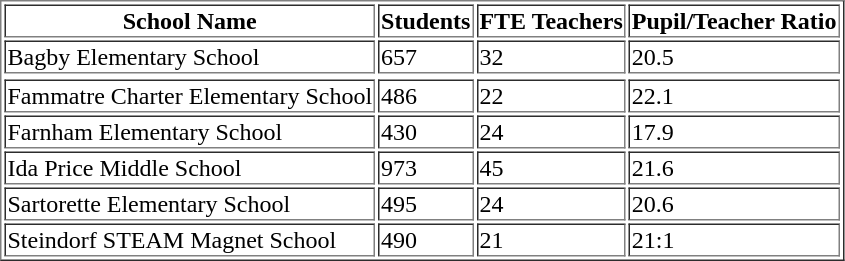<table border="1">
<tr>
<th>School Name</th>
<th>Students</th>
<th>FTE Teachers</th>
<th>Pupil/Teacher Ratio</th>
</tr>
<tr ---->
<td>Bagby Elementary School</td>
<td>657</td>
<td>32</td>
<td>20.5<br></td>
</tr>
<tr ---->
</tr>
<tr ---->
<td>Fammatre Charter Elementary School</td>
<td>486</td>
<td>22</td>
<td>22.1<br></td>
</tr>
<tr ---->
<td>Farnham Elementary School</td>
<td>430</td>
<td>24</td>
<td>17.9<br></td>
</tr>
<tr ---->
<td>Ida Price Middle School</td>
<td>973</td>
<td>45</td>
<td>21.6<br></td>
</tr>
<tr ---->
<td>Sartorette Elementary School</td>
<td>495</td>
<td>24</td>
<td>20.6<br></td>
</tr>
<tr ---->
<td>Steindorf STEAM Magnet School</td>
<td>490</td>
<td>21</td>
<td>21:1<br></td>
</tr>
</table>
